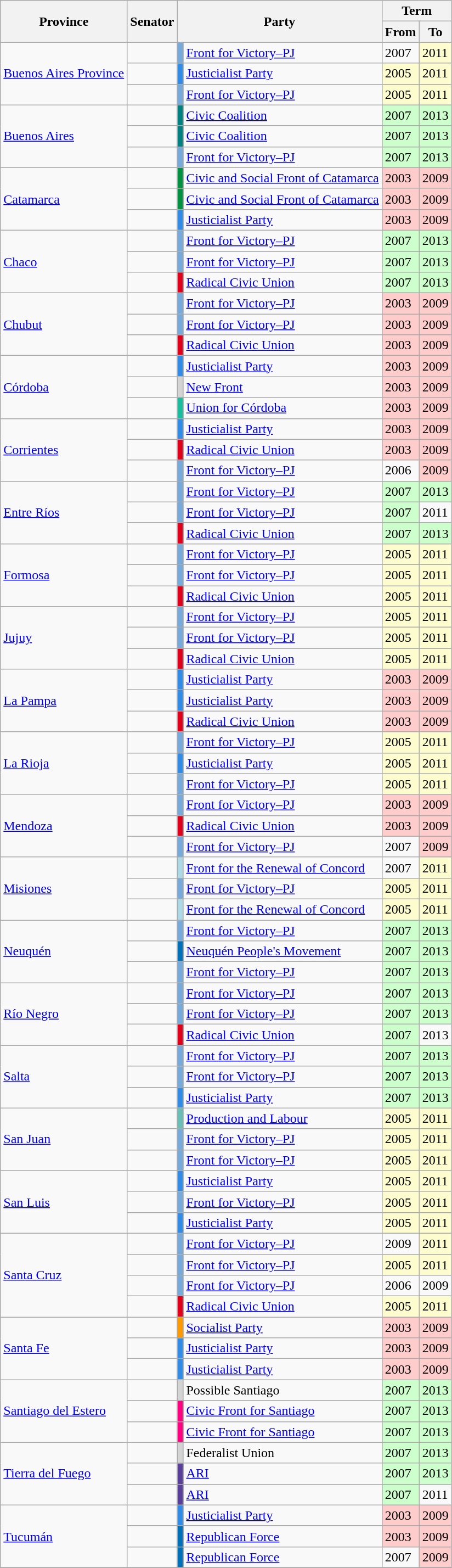<table class="sortable wikitable">
<tr>
<th rowspan=2>Province</th>
<th rowspan=2>Senator</th>
<th colspan=2 rowspan=2>Party</th>
<th colspan=2>Term</th>
</tr>
<tr>
<th>From</th>
<th>To</th>
</tr>
<tr>
<td rowspan=3><a href='#'>Buenos Aires Province</a></td>
<td></td>
<td bgcolor=#75AADB></td>
<td><a href='#'>Front for Victory–PJ</a></td>
<td>2007</td>
<td bgcolor=#fcfccf>2011</td>
</tr>
<tr>
<td></td>
<td bgcolor=#318CE7></td>
<td><a href='#'>Justicialist Party</a></td>
<td bgcolor=#fcfccf>2005</td>
<td bgcolor=#fcfccf>2011</td>
</tr>
<tr>
<td></td>
<td bgcolor=#75AADB></td>
<td><a href='#'>Front for Victory–PJ</a></td>
<td bgcolor=#fcfccf>2005</td>
<td bgcolor=#fcfccf>2011</td>
</tr>
<tr>
<td rowspan=3><a href='#'>Buenos Aires</a></td>
<td></td>
<td bgcolor=#008080></td>
<td><a href='#'>Civic Coalition</a></td>
<td bgcolor="#cfc">2007</td>
<td bgcolor="#cfc">2013</td>
</tr>
<tr>
<td></td>
<td bgcolor=#008080></td>
<td><a href='#'>Civic Coalition</a></td>
<td bgcolor="#cfc">2007</td>
<td bgcolor="#cfc">2013</td>
</tr>
<tr>
<td></td>
<td bgcolor=#75AADB></td>
<td><a href='#'>Front for Victory–PJ</a></td>
<td bgcolor="#cfc">2007</td>
<td bgcolor="#cfc">2013</td>
</tr>
<tr>
<td rowspan=3><a href='#'>Catamarca</a></td>
<td></td>
<td bgcolor=#009241></td>
<td><a href='#'>Civic and Social Front of Catamarca</a></td>
<td bgcolor=#fcc>2003</td>
<td bgcolor=#fcc>2009</td>
</tr>
<tr>
<td></td>
<td bgcolor=#009241></td>
<td><a href='#'>Civic and Social Front of Catamarca</a></td>
<td bgcolor=#fcc>2003</td>
<td bgcolor=#fcc>2009</td>
</tr>
<tr>
<td></td>
<td bgcolor=#318CE7></td>
<td><a href='#'>Justicialist Party</a></td>
<td bgcolor=#fcc>2003</td>
<td bgcolor=#fcc>2009</td>
</tr>
<tr>
<td rowspan=3><a href='#'>Chaco</a></td>
<td></td>
<td bgcolor=#75AADB></td>
<td><a href='#'>Front for Victory–PJ</a></td>
<td bgcolor="#cfc">2007</td>
<td bgcolor="#cfc">2013</td>
</tr>
<tr>
<td></td>
<td bgcolor=#75AADB></td>
<td><a href='#'>Front for Victory–PJ</a></td>
<td bgcolor="#cfc">2007</td>
<td bgcolor="#cfc">2013</td>
</tr>
<tr>
<td></td>
<td bgcolor=#E10019></td>
<td><a href='#'>Radical Civic Union</a></td>
<td bgcolor="#cfc">2007</td>
<td bgcolor="#cfc">2013</td>
</tr>
<tr>
<td rowspan=3><a href='#'>Chubut</a></td>
<td></td>
<td bgcolor=#75AADB></td>
<td><a href='#'>Front for Victory–PJ</a></td>
<td bgcolor=#fcc>2003</td>
<td bgcolor=#fcc>2009</td>
</tr>
<tr>
<td></td>
<td bgcolor=#75AADB></td>
<td><a href='#'>Front for Victory–PJ</a></td>
<td bgcolor=#fcc>2003</td>
<td bgcolor=#fcc>2009</td>
</tr>
<tr>
<td></td>
<td bgcolor=#E10019></td>
<td><a href='#'>Radical Civic Union</a></td>
<td bgcolor=#fcc>2003</td>
<td bgcolor=#fcc>2009</td>
</tr>
<tr>
<td rowspan=3><a href='#'>Córdoba</a></td>
<td></td>
<td bgcolor=#318CE7></td>
<td><a href='#'>Justicialist Party</a></td>
<td bgcolor=#fcc>2003</td>
<td bgcolor=#fcc>2009</td>
</tr>
<tr>
<td></td>
<td bgcolor=#D3D3D3></td>
<td><a href='#'>New Front</a></td>
<td bgcolor=#fcc>2003</td>
<td bgcolor=#fcc>2009</td>
</tr>
<tr>
<td></td>
<td bgcolor=#19bc9d></td>
<td><a href='#'>Union for Córdoba</a></td>
<td bgcolor=#fcc>2003</td>
<td bgcolor=#fcc>2009</td>
</tr>
<tr>
<td rowspan=3><a href='#'>Corrientes</a></td>
<td></td>
<td bgcolor=#318CE7></td>
<td><a href='#'>Justicialist Party</a></td>
<td bgcolor=#fcc>2003</td>
<td bgcolor=#fcc>2009</td>
</tr>
<tr>
<td></td>
<td bgcolor=#E10019></td>
<td><a href='#'>Radical Civic Union</a></td>
<td bgcolor=#fcc>2003</td>
<td bgcolor=#fcc>2009</td>
</tr>
<tr>
<td></td>
<td bgcolor=#75AADB></td>
<td><a href='#'>Front for Victory–PJ</a></td>
<td>2006</td>
<td bgcolor=#fcc>2009</td>
</tr>
<tr>
<td rowspan=3><a href='#'>Entre Ríos</a></td>
<td></td>
<td bgcolor=#75AADB></td>
<td><a href='#'>Front for Victory–PJ</a></td>
<td bgcolor="#cfc">2007</td>
<td bgcolor="#cfc">2013</td>
</tr>
<tr>
<td></td>
<td bgcolor=#75AADB></td>
<td><a href='#'>Front for Victory–PJ</a></td>
<td bgcolor="#cfc">2007</td>
<td>2011</td>
</tr>
<tr>
<td></td>
<td bgcolor=#E10019></td>
<td><a href='#'>Radical Civic Union</a></td>
<td bgcolor="#cfc">2007</td>
<td bgcolor="#cfc">2013</td>
</tr>
<tr>
<td rowspan=3><a href='#'>Formosa</a></td>
<td></td>
<td bgcolor=#75AADB></td>
<td><a href='#'>Front for Victory–PJ</a></td>
<td bgcolor=#fcfccf>2005</td>
<td bgcolor=#fcfccf>2011</td>
</tr>
<tr>
<td></td>
<td bgcolor=#75AADB></td>
<td><a href='#'>Front for Victory–PJ</a></td>
<td bgcolor=#fcfccf>2005</td>
<td bgcolor=#fcfccf>2011</td>
</tr>
<tr>
<td></td>
<td bgcolor=#E10019></td>
<td><a href='#'>Radical Civic Union</a></td>
<td bgcolor=#fcfccf>2005</td>
<td bgcolor=#fcfccf>2011</td>
</tr>
<tr>
<td rowspan=3><a href='#'>Jujuy</a></td>
<td></td>
<td bgcolor=#75AADB></td>
<td><a href='#'>Front for Victory–PJ</a></td>
<td bgcolor=#fcfccf>2005</td>
<td bgcolor=#fcfccf>2011</td>
</tr>
<tr>
<td></td>
<td bgcolor=#75AADB></td>
<td><a href='#'>Front for Victory–PJ</a></td>
<td bgcolor=#fcfccf>2005</td>
<td bgcolor=#fcfccf>2011</td>
</tr>
<tr>
<td></td>
<td bgcolor=#E10019></td>
<td><a href='#'>Radical Civic Union</a></td>
<td bgcolor=#fcfccf>2005</td>
<td bgcolor=#fcfccf>2011</td>
</tr>
<tr>
<td rowspan=3><a href='#'>La Pampa</a></td>
<td></td>
<td bgcolor=#318CE7></td>
<td><a href='#'>Justicialist Party</a></td>
<td bgcolor=#fcc>2003</td>
<td bgcolor=#fcc>2009</td>
</tr>
<tr>
<td></td>
<td bgcolor=#318CE7></td>
<td><a href='#'>Justicialist Party</a></td>
<td bgcolor=#fcc>2003</td>
<td bgcolor=#fcc>2009</td>
</tr>
<tr>
<td></td>
<td bgcolor=#E10019></td>
<td><a href='#'>Radical Civic Union</a></td>
<td bgcolor=#fcc>2003</td>
<td bgcolor=#fcc>2009</td>
</tr>
<tr>
<td rowspan=3><a href='#'>La Rioja</a></td>
<td></td>
<td bgcolor=#75AADB></td>
<td><a href='#'>Front for Victory–PJ</a></td>
<td bgcolor=#fcfccf>2005</td>
<td bgcolor=#fcfccf>2011</td>
</tr>
<tr>
<td></td>
<td bgcolor=#318CE7></td>
<td><a href='#'>Justicialist Party</a></td>
<td bgcolor=#fcfccf>2005</td>
<td bgcolor=#fcfccf>2011</td>
</tr>
<tr>
<td></td>
<td bgcolor=#75AADB></td>
<td><a href='#'>Front for Victory–PJ</a></td>
<td bgcolor=#fcfccf>2005</td>
<td bgcolor=#fcfccf>2011</td>
</tr>
<tr>
<td rowspan=3><a href='#'>Mendoza</a></td>
<td></td>
<td bgcolor=#75AADB></td>
<td><a href='#'>Front for Victory–PJ</a></td>
<td bgcolor=#fcc>2003</td>
<td bgcolor=#fcc>2009</td>
</tr>
<tr>
<td></td>
<td bgcolor=#E10019></td>
<td><a href='#'>Radical Civic Union</a></td>
<td bgcolor=#fcc>2003</td>
<td bgcolor=#fcc>2009</td>
</tr>
<tr>
<td></td>
<td bgcolor=#75AADB></td>
<td><a href='#'>Front for Victory–PJ</a></td>
<td>2007</td>
<td bgcolor=#fcc>2009</td>
</tr>
<tr>
<td rowspan=3><a href='#'>Misiones</a></td>
<td></td>
<td bgcolor=#ADD8E6></td>
<td><a href='#'>Front for the Renewal of Concord</a></td>
<td>2007</td>
<td bgcolor=#fcfccf>2011</td>
</tr>
<tr>
<td></td>
<td bgcolor=#75AADB></td>
<td><a href='#'>Front for Victory–PJ</a></td>
<td bgcolor=#fcfccf>2005</td>
<td bgcolor=#fcfccf>2011</td>
</tr>
<tr>
<td></td>
<td bgcolor=#ADD8E6></td>
<td><a href='#'>Front for the Renewal of Concord</a></td>
<td bgcolor=#fcfccf>2005</td>
<td bgcolor=#fcfccf>2011</td>
</tr>
<tr>
<td rowspan=3><a href='#'>Neuquén</a></td>
<td></td>
<td bgcolor=#75AADB></td>
<td><a href='#'>Front for Victory–PJ</a></td>
<td bgcolor="#cfc">2007</td>
<td bgcolor="#cfc">2013</td>
</tr>
<tr>
<td></td>
<td bgcolor=#0070b8></td>
<td><a href='#'>Neuquén People's Movement</a></td>
<td bgcolor="#cfc">2007</td>
<td bgcolor="#cfc">2013</td>
</tr>
<tr>
<td></td>
<td bgcolor=#75AADB></td>
<td><a href='#'>Front for Victory–PJ</a></td>
<td bgcolor="#cfc">2007</td>
<td bgcolor="#cfc">2013</td>
</tr>
<tr>
<td rowspan=3><a href='#'>Río Negro</a></td>
<td></td>
<td bgcolor=#75AADB></td>
<td><a href='#'>Front for Victory–PJ</a></td>
<td bgcolor="#cfc">2007</td>
<td bgcolor="#cfc">2013</td>
</tr>
<tr>
<td></td>
<td bgcolor=#75AADB></td>
<td><a href='#'>Front for Victory–PJ</a></td>
<td bgcolor="#cfc">2007</td>
<td bgcolor="#cfc">2013</td>
</tr>
<tr>
<td></td>
<td bgcolor=#E10019></td>
<td><a href='#'>Radical Civic Union</a></td>
<td bgcolor="#cfc">2007</td>
<td>2013</td>
</tr>
<tr>
<td rowspan=3><a href='#'>Salta</a></td>
<td></td>
<td bgcolor=#75AADB></td>
<td><a href='#'>Front for Victory–PJ</a></td>
<td bgcolor="#cfc">2007</td>
<td bgcolor="#cfc">2013</td>
</tr>
<tr>
<td></td>
<td bgcolor=#75AADB></td>
<td><a href='#'>Front for Victory–PJ</a></td>
<td bgcolor="#cfc">2007</td>
<td bgcolor="#cfc">2013</td>
</tr>
<tr>
<td></td>
<td bgcolor=#318CE7></td>
<td><a href='#'>Justicialist Party</a></td>
<td bgcolor="#cfc">2007</td>
<td bgcolor="#cfc">2013</td>
</tr>
<tr>
<td rowspan=3><a href='#'>San Juan</a></td>
<td></td>
<td bgcolor=#6bbeb6></td>
<td><a href='#'>Production and Labour</a></td>
<td bgcolor=#fcfccf>2005</td>
<td bgcolor=#fcfccf>2011</td>
</tr>
<tr>
<td></td>
<td bgcolor=#75AADB></td>
<td><a href='#'>Front for Victory–PJ</a></td>
<td bgcolor=#fcfccf>2005</td>
<td bgcolor=#fcfccf>2011</td>
</tr>
<tr>
<td></td>
<td bgcolor=#75AADB></td>
<td><a href='#'>Front for Victory–PJ</a></td>
<td bgcolor=#fcfccf>2005</td>
<td bgcolor=#fcfccf>2011</td>
</tr>
<tr>
<td rowspan=3><a href='#'>San Luis</a></td>
<td></td>
<td bgcolor=#318CE7></td>
<td><a href='#'>Justicialist Party</a></td>
<td bgcolor=#fcfccf>2005</td>
<td bgcolor=#fcfccf>2011</td>
</tr>
<tr>
<td></td>
<td bgcolor=#75AADB></td>
<td><a href='#'>Front for Victory–PJ</a></td>
<td bgcolor=#fcfccf>2005</td>
<td bgcolor=#fcfccf>2011</td>
</tr>
<tr>
<td></td>
<td bgcolor=#318CE7></td>
<td><a href='#'>Justicialist Party</a></td>
<td bgcolor=#fcfccf>2005</td>
<td bgcolor=#fcfccf>2011</td>
</tr>
<tr>
<td rowspan=4><a href='#'>Santa Cruz</a></td>
<td></td>
<td bgcolor=#75AADB></td>
<td><a href='#'>Front for Victory–PJ</a></td>
<td>2009</td>
<td bgcolor=#fcfccf>2011</td>
</tr>
<tr>
<td></td>
<td bgcolor=#75AADB></td>
<td><a href='#'>Front for Victory–PJ</a></td>
<td bgcolor=#fcfccf>2005</td>
<td bgcolor=#fcfccf>2011</td>
</tr>
<tr>
<td></td>
<td bgcolor=#75AADB></td>
<td><a href='#'>Front for Victory–PJ</a></td>
<td>2006</td>
<td>2009</td>
</tr>
<tr>
<td></td>
<td bgcolor=#E10019></td>
<td><a href='#'>Radical Civic Union</a></td>
<td bgcolor=#fcfccf>2005</td>
<td bgcolor=#fcfccf>2011</td>
</tr>
<tr>
<td rowspan=3><a href='#'>Santa Fe</a></td>
<td></td>
<td bgcolor=#FF9900></td>
<td><a href='#'>Socialist Party</a></td>
<td bgcolor=#fcc>2003</td>
<td bgcolor=#fcc>2009</td>
</tr>
<tr>
<td></td>
<td bgcolor=#318CE7></td>
<td><a href='#'>Justicialist Party</a></td>
<td bgcolor=#fcc>2003</td>
<td bgcolor=#fcc>2009</td>
</tr>
<tr>
<td></td>
<td bgcolor=#318CE7></td>
<td><a href='#'>Justicialist Party</a></td>
<td bgcolor=#fcc>2003</td>
<td bgcolor=#fcc>2009</td>
</tr>
<tr>
<td rowspan=3><a href='#'>Santiago del Estero</a></td>
<td></td>
<td bgcolor=#D3D3D3></td>
<td>Possible Santiago</td>
<td bgcolor="#cfc">2007</td>
<td bgcolor="#cfc">2013</td>
</tr>
<tr>
<td></td>
<td bgcolor=#FF0080></td>
<td><a href='#'>Civic Front for Santiago</a></td>
<td bgcolor="#cfc">2007</td>
<td bgcolor="#cfc">2013</td>
</tr>
<tr>
<td></td>
<td bgcolor=#FF0080></td>
<td><a href='#'>Civic Front for Santiago</a></td>
<td bgcolor="#cfc">2007</td>
<td bgcolor="#cfc">2013</td>
</tr>
<tr>
<td rowspan=3><a href='#'>Tierra del Fuego</a></td>
<td></td>
<td bgcolor=#D3D3D3></td>
<td>Federalist Union</td>
<td bgcolor="#cfc">2007</td>
<td bgcolor="#cfc">2013</td>
</tr>
<tr>
<td></td>
<td bgcolor=#583f99></td>
<td><a href='#'>ARI</a></td>
<td bgcolor="#cfc">2007</td>
<td bgcolor="#cfc">2013</td>
</tr>
<tr>
<td></td>
<td bgcolor=#583f99></td>
<td><a href='#'>ARI</a></td>
<td bgcolor="#cfc">2007</td>
<td>2011</td>
</tr>
<tr>
<td rowspan=3><a href='#'>Tucumán</a></td>
<td></td>
<td bgcolor=#318CE7></td>
<td><a href='#'>Justicialist Party</a></td>
<td bgcolor=#fcc>2003</td>
<td bgcolor=#fcc>2009</td>
</tr>
<tr>
<td></td>
<td bgcolor=#0070B8></td>
<td><a href='#'>Republican Force</a></td>
<td bgcolor=#fcc>2003</td>
<td bgcolor=#fcc>2009</td>
</tr>
<tr>
<td></td>
<td bgcolor=#0070B8></td>
<td><a href='#'>Republican Force</a></td>
<td>2007</td>
<td bgcolor=#fcc>2009</td>
</tr>
<tr>
</tr>
</table>
